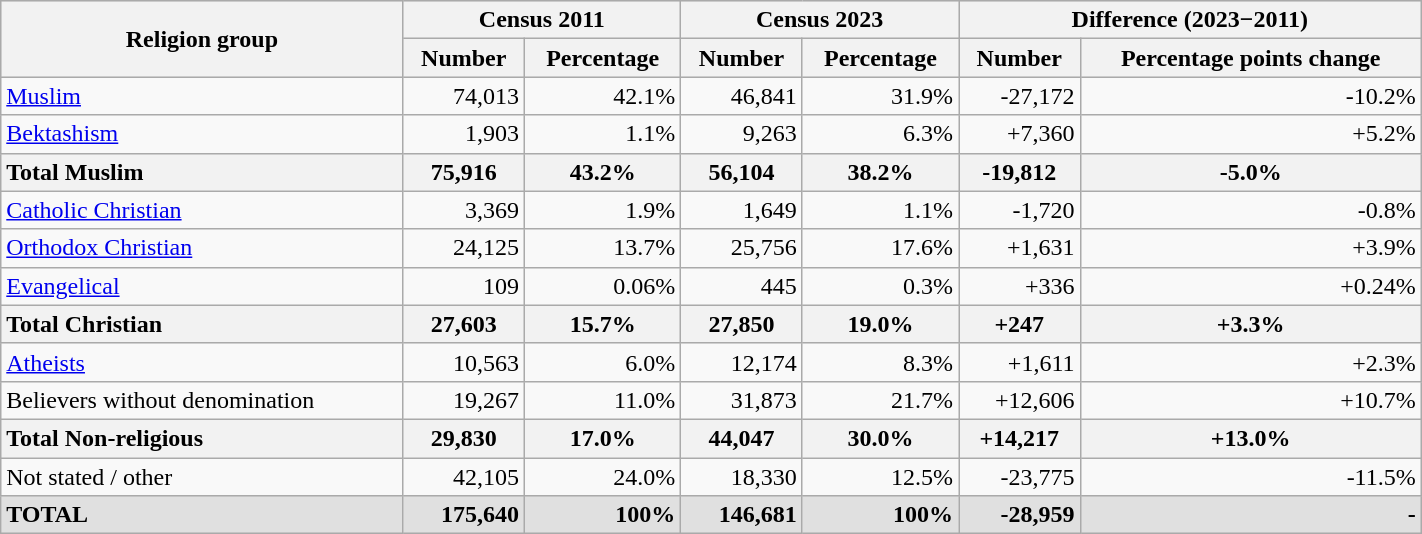<table class="wikitable" style="text-align:right;width: 75%">
<tr style="background:#e0e0e0;">
<th rowspan="2">Religion group</th>
<th colspan="2">Census 2011</th>
<th colspan="2">Census 2023</th>
<th colspan="2">Difference (2023−2011)</th>
</tr>
<tr style="background:#e0e0e0;">
<th>Number</th>
<th>Percentage</th>
<th>Number</th>
<th>Percentage</th>
<th>Number</th>
<th>Percentage points change</th>
</tr>
<tr>
<td style="text-align:left;"><a href='#'>Muslim</a></td>
<td>74,013</td>
<td>42.1%</td>
<td>46,841</td>
<td>31.9%</td>
<td>-27,172</td>
<td>-10.2%</td>
</tr>
<tr>
<td style="text-align:left;"><a href='#'>Bektashism</a></td>
<td>1,903</td>
<td>1.1%</td>
<td>9,263</td>
<td>6.3%</td>
<td>+7,360</td>
<td>+5.2%</td>
</tr>
<tr>
<th style="text-align:left;">Total Muslim</th>
<th>75,916</th>
<th>43.2%</th>
<th>56,104</th>
<th>38.2%</th>
<th>-19,812</th>
<th>-5.0%</th>
</tr>
<tr>
<td style="text-align:left;"><a href='#'>Catholic Christian</a></td>
<td>3,369</td>
<td>1.9%</td>
<td>1,649</td>
<td>1.1%</td>
<td>-1,720</td>
<td>-0.8%</td>
</tr>
<tr>
<td style="text-align:left;"><a href='#'>Orthodox Christian</a></td>
<td>24,125</td>
<td>13.7%</td>
<td>25,756</td>
<td>17.6%</td>
<td>+1,631</td>
<td>+3.9%</td>
</tr>
<tr>
<td style="text-align:left;"><a href='#'>Evangelical</a></td>
<td>109</td>
<td>0.06%</td>
<td>445</td>
<td>0.3%</td>
<td>+336</td>
<td>+0.24%</td>
</tr>
<tr>
<th style="text-align:left;">Total Christian</th>
<th>27,603</th>
<th>15.7%</th>
<th>27,850</th>
<th>19.0%</th>
<th>+247</th>
<th>+3.3%</th>
</tr>
<tr>
<td style="text-align:left;"><a href='#'>Atheists</a></td>
<td>10,563</td>
<td>6.0%</td>
<td>12,174</td>
<td>8.3%</td>
<td>+1,611</td>
<td>+2.3%</td>
</tr>
<tr>
<td style="text-align:left;">Believers without denomination</td>
<td>19,267</td>
<td>11.0%</td>
<td>31,873</td>
<td>21.7%</td>
<td>+12,606</td>
<td>+10.7%</td>
</tr>
<tr>
<th style="text-align:left;">Total Non-religious</th>
<th>29,830</th>
<th>17.0%</th>
<th>44,047</th>
<th>30.0%</th>
<th>+14,217</th>
<th>+13.0%</th>
</tr>
<tr>
<td style="text-align:left;">Not stated / other</td>
<td>42,105</td>
<td>24.0%</td>
<td>18,330</td>
<td>12.5%</td>
<td>-23,775</td>
<td>-11.5%</td>
</tr>
<tr style="background:#e0e0e0;">
<td style="text-align:left;"><strong>TOTAL</strong></td>
<td><strong>175,640</strong></td>
<td><strong>100%</strong></td>
<td><strong>146,681</strong></td>
<td><strong>100%</strong></td>
<td><strong>-28,959</strong></td>
<td><strong>-</strong></td>
</tr>
</table>
